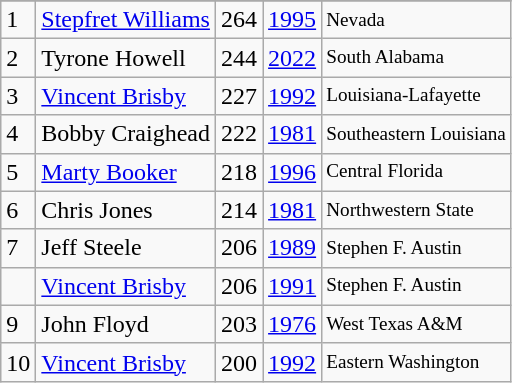<table class="wikitable">
<tr>
</tr>
<tr>
<td>1</td>
<td><a href='#'>Stepfret Williams</a></td>
<td>264</td>
<td><a href='#'>1995</a></td>
<td style="font-size:80%;">Nevada</td>
</tr>
<tr>
<td>2</td>
<td>Tyrone Howell</td>
<td>244</td>
<td><a href='#'>2022</a></td>
<td style="font-size:80%;">South Alabama</td>
</tr>
<tr>
<td>3</td>
<td><a href='#'>Vincent Brisby</a></td>
<td>227</td>
<td><a href='#'>1992</a></td>
<td style="font-size:80%;">Louisiana-Lafayette</td>
</tr>
<tr>
<td>4</td>
<td>Bobby Craighead</td>
<td>222</td>
<td><a href='#'>1981</a></td>
<td style="font-size:80%;">Southeastern Louisiana</td>
</tr>
<tr>
<td>5</td>
<td><a href='#'>Marty Booker</a></td>
<td>218</td>
<td><a href='#'>1996</a></td>
<td style="font-size:80%;">Central Florida</td>
</tr>
<tr>
<td>6</td>
<td>Chris Jones</td>
<td>214</td>
<td><a href='#'>1981</a></td>
<td style="font-size:80%;">Northwestern State</td>
</tr>
<tr>
<td>7</td>
<td>Jeff Steele</td>
<td>206</td>
<td><a href='#'>1989</a></td>
<td style="font-size:80%;">Stephen F. Austin</td>
</tr>
<tr>
<td></td>
<td><a href='#'>Vincent Brisby</a></td>
<td>206</td>
<td><a href='#'>1991</a></td>
<td style="font-size:80%;">Stephen F. Austin</td>
</tr>
<tr>
<td>9</td>
<td>John Floyd</td>
<td>203</td>
<td><a href='#'>1976</a></td>
<td style="font-size:80%;">West Texas A&M</td>
</tr>
<tr>
<td>10</td>
<td><a href='#'>Vincent Brisby</a></td>
<td>200</td>
<td><a href='#'>1992</a></td>
<td style="font-size:80%;">Eastern Washington</td>
</tr>
</table>
